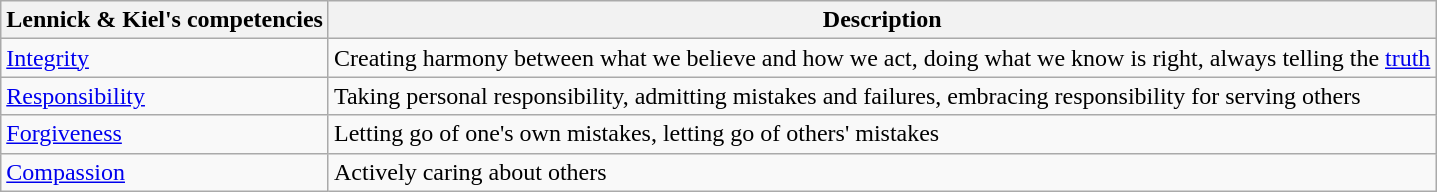<table class="wikitable">
<tr>
<th>Lennick & Kiel's competencies</th>
<th>Description</th>
</tr>
<tr>
<td><a href='#'>Integrity</a></td>
<td>Creating harmony between what we believe and how we act, doing what we know is right, always telling the <a href='#'>truth</a></td>
</tr>
<tr>
<td><a href='#'>Responsibility</a></td>
<td>Taking personal responsibility, admitting mistakes and failures, embracing responsibility for serving others</td>
</tr>
<tr>
<td><a href='#'>Forgiveness</a></td>
<td>Letting go of one's own mistakes, letting go of others' mistakes</td>
</tr>
<tr>
<td><a href='#'>Compassion</a></td>
<td>Actively caring about others</td>
</tr>
</table>
